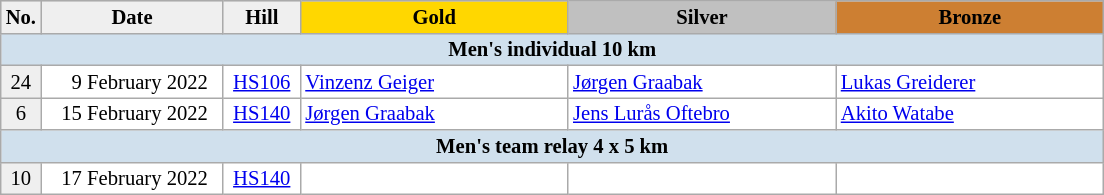<table class="wikitable plainrowheaders" style="background:#fff; font-size:86%; line-height:15px; border:grey solid 1px; border-collapse:collapse">
<tr style="background:#ccc; text-align:center;">
<th style="background:#EFEFEF;" width="20">No.</th>
<th style="background:#EFEFEF;" width="115">Date</th>
<th style="background:#EFEFEF;" width="45">Hill</th>
<th style="background:#FFD700;" width="172">Gold</th>
<th style="background:#C0C0C0;" width="172">Silver</th>
<th style="background:#CD7F32;" width="172">Bronze</th>
</tr>
<tr>
<td align="center" bgcolor="#d0e0ed" colspan="6"><strong>Men's individual 10 km</strong></td>
</tr>
<tr>
<td align=center bgcolor=#EFEFEF>24</td>
<td align=right>9 February 2022  </td>
<td align=center><a href='#'>HS106</a></td>
<td> <a href='#'>Vinzenz Geiger</a></td>
<td> <a href='#'>Jørgen Graabak</a></td>
<td> <a href='#'>Lukas Greiderer</a></td>
</tr>
<tr>
<td align=center bgcolor=#EFEFEF>6</td>
<td align=right>15 February 2022  </td>
<td align=center><a href='#'>HS140</a></td>
<td> <a href='#'>Jørgen Graabak</a></td>
<td> <a href='#'>Jens Lurås Oftebro</a></td>
<td> <a href='#'>Akito Watabe</a></td>
</tr>
<tr>
<td align="center" bgcolor="#d0e0ed" colspan="6"><strong>Men's team relay 4 x 5 km</strong></td>
</tr>
<tr>
<td align=center bgcolor=#EFEFEF>10</td>
<td align=right>17 February 2022  </td>
<td align=center><a href='#'>HS140</a></td>
<td></td>
<td></td>
<td></td>
</tr>
</table>
